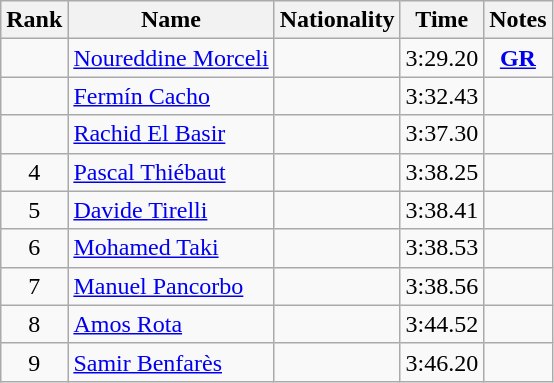<table class="wikitable sortable" style="text-align:center">
<tr>
<th>Rank</th>
<th>Name</th>
<th>Nationality</th>
<th>Time</th>
<th>Notes</th>
</tr>
<tr>
<td></td>
<td align=left><a href='#'>Noureddine Morceli</a></td>
<td align=left></td>
<td>3:29.20</td>
<td><strong><a href='#'>GR</a></strong></td>
</tr>
<tr>
<td></td>
<td align=left><a href='#'>Fermín Cacho</a></td>
<td align=left></td>
<td>3:32.43</td>
<td></td>
</tr>
<tr>
<td></td>
<td align=left><a href='#'>Rachid El Basir</a></td>
<td align=left></td>
<td>3:37.30</td>
<td></td>
</tr>
<tr>
<td>4</td>
<td align=left><a href='#'>Pascal Thiébaut</a></td>
<td align=left></td>
<td>3:38.25</td>
<td></td>
</tr>
<tr>
<td>5</td>
<td align=left><a href='#'>Davide Tirelli</a></td>
<td align=left></td>
<td>3:38.41</td>
<td></td>
</tr>
<tr>
<td>6</td>
<td align=left><a href='#'>Mohamed Taki</a></td>
<td align=left></td>
<td>3:38.53</td>
<td></td>
</tr>
<tr>
<td>7</td>
<td align=left><a href='#'>Manuel Pancorbo</a></td>
<td align=left></td>
<td>3:38.56</td>
<td></td>
</tr>
<tr>
<td>8</td>
<td align=left><a href='#'>Amos Rota</a></td>
<td align=left></td>
<td>3:44.52</td>
<td></td>
</tr>
<tr>
<td>9</td>
<td align=left><a href='#'>Samir Benfarès</a></td>
<td align=left></td>
<td>3:46.20</td>
<td></td>
</tr>
</table>
